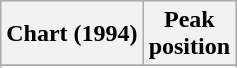<table class="wikitable sortable">
<tr>
<th>Chart (1994)</th>
<th>Peak<br>position</th>
</tr>
<tr>
</tr>
<tr>
</tr>
</table>
